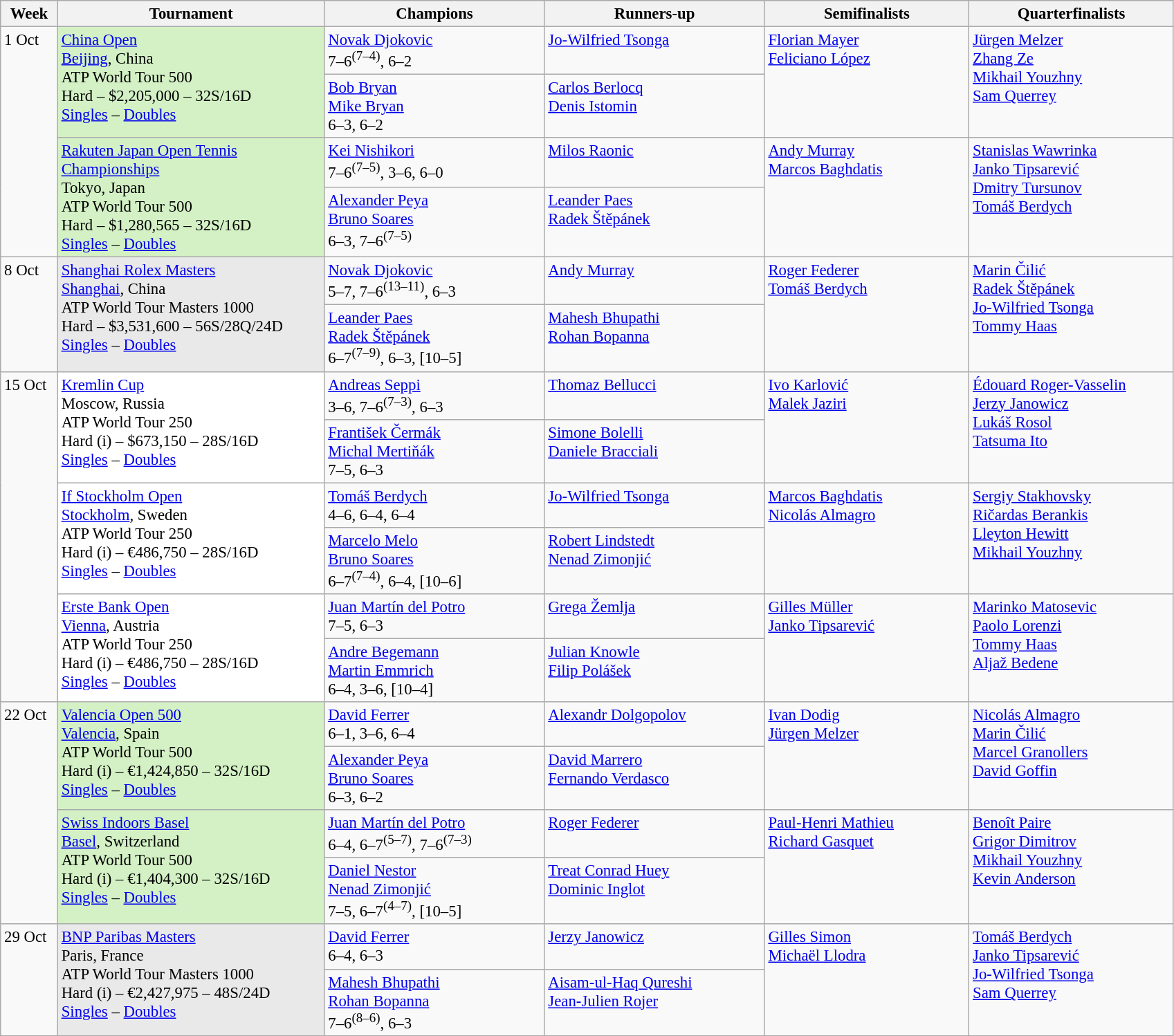<table class=wikitable style=font-size:95%>
<tr>
<th style="width:48px;">Week</th>
<th style="width:250px;">Tournament</th>
<th style="width:205px;">Champions</th>
<th style="width:205px;">Runners-up</th>
<th style="width:190px;">Semifinalists</th>
<th style="width:190px;">Quarterfinalists</th>
</tr>
<tr valign=top>
<td rowspan=4>1 Oct</td>
<td style="background:#d4f1c5;"  rowspan=2><a href='#'>China Open</a><br> <a href='#'>Beijing</a>, China<br>ATP World Tour 500<br>Hard – $2,205,000 – 32S/16D<br><a href='#'>Singles</a> – <a href='#'>Doubles</a></td>
<td> <a href='#'>Novak Djokovic</a><br>7–6<sup>(7–4)</sup>, 6–2</td>
<td> <a href='#'>Jo-Wilfried Tsonga</a></td>
<td rowspan=2> <a href='#'>Florian Mayer</a> <br>  <a href='#'>Feliciano López</a></td>
<td rowspan=2> <a href='#'>Jürgen Melzer</a> <br> <a href='#'>Zhang Ze</a> <br> <a href='#'>Mikhail Youzhny</a> <br>  <a href='#'>Sam Querrey</a></td>
</tr>
<tr valign=top>
<td> <a href='#'>Bob Bryan</a> <br>  <a href='#'>Mike Bryan</a><br>6–3, 6–2</td>
<td> <a href='#'>Carlos Berlocq</a> <br> <a href='#'>Denis Istomin</a></td>
</tr>
<tr valign=top>
<td style="background:#d4f1c5;"  rowspan=2><a href='#'>Rakuten Japan Open Tennis Championships</a><br> Tokyo, Japan<br>ATP World Tour 500<br>Hard – $1,280,565 – 32S/16D<br><a href='#'>Singles</a> – <a href='#'>Doubles</a></td>
<td> <a href='#'>Kei Nishikori</a> <br> 7–6<sup>(7–5)</sup>, 3–6, 6–0</td>
<td> <a href='#'>Milos Raonic</a></td>
<td rowspan=2> <a href='#'>Andy Murray</a> <br>  <a href='#'>Marcos Baghdatis</a></td>
<td rowspan=2> <a href='#'>Stanislas Wawrinka</a> <br> <a href='#'>Janko Tipsarević</a> <br> <a href='#'>Dmitry Tursunov</a> <br>  <a href='#'>Tomáš Berdych</a></td>
</tr>
<tr valign=top>
<td> <a href='#'>Alexander Peya</a><br> <a href='#'>Bruno Soares</a><br>6–3, 7–6<sup>(7–5)</sup></td>
<td> <a href='#'>Leander Paes</a><br> <a href='#'>Radek Štěpánek</a></td>
</tr>
<tr valign=top>
<td rowspan=2>8 Oct</td>
<td style="background:#e9e9e9;" rowspan=2><a href='#'>Shanghai Rolex Masters</a><br>  <a href='#'>Shanghai</a>, China<br>ATP World Tour Masters 1000<br>Hard – $3,531,600 – 56S/28Q/24D<br><a href='#'>Singles</a> – <a href='#'>Doubles</a></td>
<td> <a href='#'>Novak Djokovic</a> <br>5–7, 7–6<sup>(13–11)</sup>, 6–3</td>
<td> <a href='#'>Andy Murray</a></td>
<td rowspan=2> <a href='#'>Roger Federer</a> <br>  <a href='#'>Tomáš Berdych</a></td>
<td rowspan=2> <a href='#'>Marin Čilić</a> <br>  <a href='#'>Radek Štěpánek</a> <br>  <a href='#'>Jo-Wilfried Tsonga</a> <br>  <a href='#'>Tommy Haas</a></td>
</tr>
<tr valign=top>
<td> <a href='#'>Leander Paes</a> <br>  <a href='#'>Radek Štěpánek</a><br> 6–7<sup>(7–9)</sup>, 6–3, [10–5]</td>
<td> <a href='#'>Mahesh Bhupathi</a> <br>  <a href='#'>Rohan Bopanna</a></td>
</tr>
<tr valign=top>
<td rowspan=6>15 Oct</td>
<td bgcolor=#ffffff rowspan=2><a href='#'>Kremlin Cup</a><br> Moscow, Russia<br>ATP World Tour 250<br>Hard (i) – $673,150 – 28S/16D<br><a href='#'>Singles</a> – <a href='#'>Doubles</a></td>
<td> <a href='#'>Andreas Seppi</a> <br>3–6, 7–6<sup>(7–3)</sup>, 6–3</td>
<td> <a href='#'>Thomaz Bellucci</a></td>
<td rowspan=2> <a href='#'>Ivo Karlović</a> <br>  <a href='#'>Malek Jaziri</a></td>
<td rowspan=2> <a href='#'>Édouard Roger-Vasselin</a> <br> <a href='#'>Jerzy Janowicz</a> <br> <a href='#'>Lukáš Rosol</a><br>  <a href='#'>Tatsuma Ito</a></td>
</tr>
<tr valign=top>
<td> <a href='#'>František Čermák</a><br> <a href='#'>Michal Mertiňák</a><br>7–5, 6–3</td>
<td> <a href='#'>Simone Bolelli</a><br> <a href='#'>Daniele Bracciali</a></td>
</tr>
<tr valign=top>
<td bgcolor=#ffffff rowspan=2><a href='#'>If Stockholm Open</a><br> <a href='#'>Stockholm</a>, Sweden<br>ATP World Tour 250<br>Hard (i) – €486,750 – 28S/16D<br><a href='#'>Singles</a> – <a href='#'>Doubles</a></td>
<td> <a href='#'>Tomáš Berdych</a><br>4–6, 6–4, 6–4</td>
<td> <a href='#'>Jo-Wilfried Tsonga</a></td>
<td rowspan=2> <a href='#'>Marcos Baghdatis</a> <br>  <a href='#'>Nicolás Almagro</a></td>
<td rowspan=2> <a href='#'>Sergiy Stakhovsky</a> <br> <a href='#'>Ričardas Berankis</a> <br> <a href='#'>Lleyton Hewitt</a> <br>  <a href='#'>Mikhail Youzhny</a></td>
</tr>
<tr valign=top>
<td> <a href='#'>Marcelo Melo</a><br> <a href='#'>Bruno Soares</a><br>6–7<sup>(7–4)</sup>, 6–4, [10–6]</td>
<td> <a href='#'>Robert Lindstedt</a><br> <a href='#'>Nenad Zimonjić</a></td>
</tr>
<tr valign=top>
<td bgcolor=#ffffff rowspan=2><a href='#'>Erste Bank Open</a><br> <a href='#'>Vienna</a>, Austria<br>ATP World Tour 250<br>Hard (i) – €486,750 – 28S/16D<br><a href='#'>Singles</a> – <a href='#'>Doubles</a></td>
<td> <a href='#'>Juan Martín del Potro</a> <br> 7–5, 6–3</td>
<td> <a href='#'>Grega Žemlja</a></td>
<td rowspan=2> <a href='#'>Gilles Müller</a> <br>  <a href='#'>Janko Tipsarević</a></td>
<td rowspan=2> <a href='#'>Marinko Matosevic</a> <br> <a href='#'>Paolo Lorenzi</a> <br> <a href='#'>Tommy Haas</a> <br>  <a href='#'>Aljaž Bedene</a></td>
</tr>
<tr valign=top>
<td> <a href='#'>Andre Begemann</a><br> <a href='#'>Martin Emmrich</a><br>6–4, 3–6, [10–4]</td>
<td> <a href='#'>Julian Knowle</a><br> <a href='#'>Filip Polášek</a></td>
</tr>
<tr valign=top>
<td rowspan=4>22 Oct</td>
<td style="background:#d4f1c5;"  rowspan=2><a href='#'>Valencia Open 500</a><br> <a href='#'>Valencia</a>, Spain<br>ATP World Tour 500<br>Hard (i) – €1,424,850 – 32S/16D<br><a href='#'>Singles</a> – <a href='#'>Doubles</a></td>
<td> <a href='#'>David Ferrer</a><br>6–1, 3–6, 6–4</td>
<td> <a href='#'>Alexandr Dolgopolov</a></td>
<td rowspan=2> <a href='#'>Ivan Dodig</a> <br>  <a href='#'>Jürgen Melzer</a></td>
<td rowspan=2> <a href='#'>Nicolás Almagro</a> <br>  <a href='#'>Marin Čilić</a> <br>  <a href='#'>Marcel Granollers</a> <br>  <a href='#'>David Goffin</a></td>
</tr>
<tr valign=top>
<td> <a href='#'>Alexander Peya</a><br> <a href='#'>Bruno Soares</a><br>6–3, 6–2</td>
<td> <a href='#'>David Marrero</a><br> <a href='#'>Fernando Verdasco</a></td>
</tr>
<tr valign=top>
<td style="background:#d4f1c5;"  rowspan=2><a href='#'>Swiss Indoors Basel</a><br> <a href='#'>Basel</a>, Switzerland<br>ATP World Tour 500<br>Hard (i) – €1,404,300 – 32S/16D<br><a href='#'>Singles</a> – <a href='#'>Doubles</a></td>
<td> <a href='#'>Juan Martín del Potro</a><br>6–4, 6–7<sup>(5–7)</sup>, 7–6<sup>(7–3)</sup></td>
<td> <a href='#'>Roger Federer</a></td>
<td rowspan=2> <a href='#'>Paul-Henri Mathieu</a> <br>  <a href='#'>Richard Gasquet</a></td>
<td rowspan=2> <a href='#'>Benoît Paire</a> <br>  <a href='#'>Grigor Dimitrov</a> <br>  <a href='#'>Mikhail Youzhny</a> <br>  <a href='#'>Kevin Anderson</a></td>
</tr>
<tr valign=top>
<td> <a href='#'>Daniel Nestor</a><br> <a href='#'>Nenad Zimonjić</a><br>7–5, 6–7<sup>(4–7)</sup>, [10–5]</td>
<td> <a href='#'>Treat Conrad Huey</a><br> <a href='#'>Dominic Inglot</a></td>
</tr>
<tr valign=top>
<td rowspan=2>29 Oct</td>
<td style="background:#e9e9e9;" rowspan=2><a href='#'>BNP Paribas Masters</a><br> Paris, France<br>ATP World Tour Masters 1000<br>Hard (i) – €2,427,975 – 48S/24D<br><a href='#'>Singles</a> – <a href='#'>Doubles</a></td>
<td> <a href='#'>David Ferrer</a><br>6–4, 6–3</td>
<td> <a href='#'>Jerzy Janowicz</a></td>
<td rowspan=2> <a href='#'>Gilles Simon</a> <br>  <a href='#'>Michaël Llodra</a></td>
<td rowspan=2> <a href='#'>Tomáš Berdych</a> <br>  <a href='#'>Janko Tipsarević</a> <br> <a href='#'>Jo-Wilfried Tsonga</a> <br>  <a href='#'>Sam Querrey</a></td>
</tr>
<tr valign=top>
<td> <a href='#'>Mahesh Bhupathi</a><br> <a href='#'>Rohan Bopanna</a><br>7–6<sup>(8–6)</sup>, 6–3</td>
<td> <a href='#'>Aisam-ul-Haq Qureshi</a><br> <a href='#'>Jean-Julien Rojer</a></td>
</tr>
</table>
